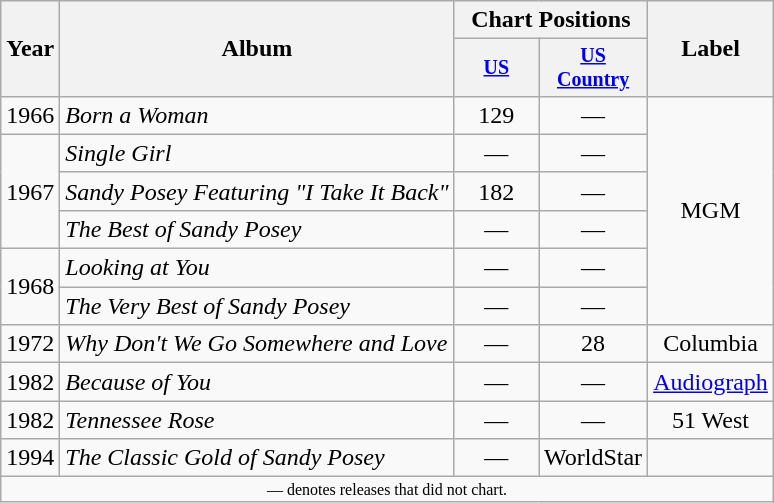<table class="wikitable" style="text-align:center;">
<tr>
<th rowspan="2">Year</th>
<th rowspan="2">Album</th>
<th colspan="2">Chart Positions</th>
<th rowspan="2">Label</th>
</tr>
<tr style="font-size:smaller;">
<th style="width:50px;"><a href='#'>US</a></th>
<th style="width:50px;"><a href='#'>US Country</a></th>
</tr>
<tr>
<td>1966</td>
<td style="text-align:left;"><em>Born a Woman</em></td>
<td>129</td>
<td>—</td>
<td rowspan="6">MGM</td>
</tr>
<tr>
<td rowspan="3">1967</td>
<td style="text-align:left;"><em>Single Girl</em></td>
<td>—</td>
<td>—</td>
</tr>
<tr>
<td style="text-align:left;"><em>Sandy Posey Featuring "I Take It Back"</em></td>
<td>182</td>
<td>—</td>
</tr>
<tr>
<td style="text-align:left;"><em>The Best of Sandy Posey</em></td>
<td>—</td>
<td>—</td>
</tr>
<tr>
<td rowspan="2">1968</td>
<td style="text-align:left;"><em>Looking at You</em></td>
<td>—</td>
<td>—</td>
</tr>
<tr>
<td style="text-align:left;"><em>The Very Best of Sandy Posey</em></td>
<td>—</td>
<td>—</td>
</tr>
<tr>
<td>1972</td>
<td style="text-align:left;"><em>Why Don't We Go Somewhere and Love</em></td>
<td>—</td>
<td>28</td>
<td>Columbia</td>
</tr>
<tr>
<td>1982</td>
<td style="text-align:left;"><em>Because of You</em></td>
<td>—</td>
<td>—</td>
<td><a href='#'>Audiograph</a></td>
</tr>
<tr>
<td>1982</td>
<td style="text-align:left;"><em>Tennessee Rose</em></td>
<td>—</td>
<td>—</td>
<td>51 West</td>
</tr>
<tr>
<td>1994</td>
<td style="text-align:left;"><em>The Classic Gold of Sandy Posey</em></td>
<td>—</td>
<td>WorldStar</td>
</tr>
<tr>
<td colspan="5" style="text-align:center; font-size:8pt;">— denotes releases that did not chart.</td>
</tr>
</table>
